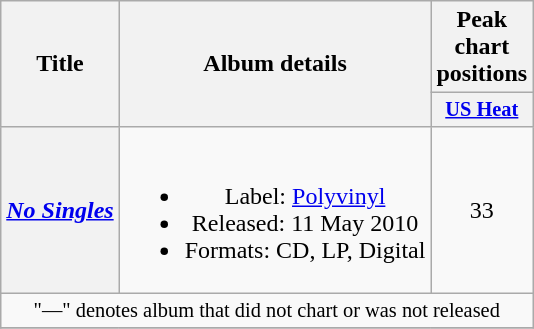<table class="wikitable plainrowheaders" style="text-align:center;">
<tr>
<th scope="col" rowspan="2">Title</th>
<th scope="col" rowspan="2">Album details</th>
<th scope="col" colspan="1">Peak chart positions</th>
</tr>
<tr>
<th scope="col" style="width:3em;font-size:85%;"><a href='#'>US Heat</a></th>
</tr>
<tr>
<th scope="row"><strong><em><a href='#'>No Singles</a></em></strong></th>
<td><br><ul><li>Label: <a href='#'>Polyvinyl</a></li><li>Released: 11 May 2010</li><li>Formats: CD, LP, Digital</li></ul></td>
<td>33</td>
</tr>
<tr>
<td colspan="18" style="text-align:center; font-size:85%;">"—" denotes album that did not chart or was not released</td>
</tr>
<tr>
</tr>
</table>
